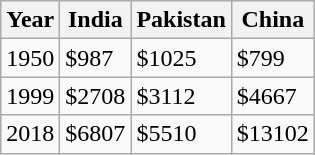<table class="wikitable">
<tr>
<th>Year</th>
<th>India</th>
<th>Pakistan</th>
<th>China</th>
</tr>
<tr>
<td>1950</td>
<td>$987</td>
<td>$1025</td>
<td>$799</td>
</tr>
<tr>
<td>1999</td>
<td>$2708</td>
<td>$3112</td>
<td>$4667</td>
</tr>
<tr>
<td>2018</td>
<td>$6807</td>
<td>$5510</td>
<td>$13102</td>
</tr>
</table>
